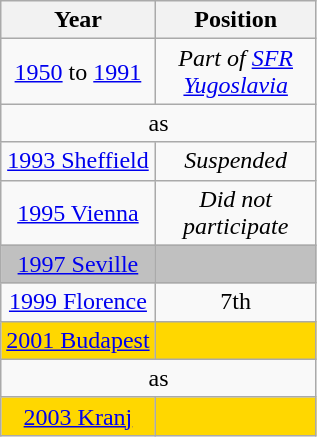<table class="wikitable" style="text-align: center;">
<tr>
<th>Year</th>
<th width="100">Position</th>
</tr>
<tr>
<td style="text-align: middle;"><a href='#'>1950</a> to <a href='#'>1991</a></td>
<td colspan=4><em>Part of <a href='#'>SFR Yugoslavia</a></em></td>
</tr>
<tr>
<td colspan=2>as <strong></strong></td>
</tr>
<tr>
<td> <a href='#'>1993 Sheffield</a></td>
<td><em>Suspended</em></td>
</tr>
<tr>
<td> <a href='#'>1995 Vienna</a></td>
<td><em>Did not participate</em></td>
</tr>
<tr bgcolor=silver>
<td> <a href='#'>1997 Seville</a></td>
<td></td>
</tr>
<tr>
<td> <a href='#'>1999 Florence</a></td>
<td>7th</td>
</tr>
<tr bgcolor=gold>
<td> <a href='#'>2001 Budapest</a></td>
<td></td>
</tr>
<tr>
<td colspan=2>as <strong></strong></td>
</tr>
<tr bgcolor=gold>
<td> <a href='#'>2003 Kranj</a></td>
<td></td>
</tr>
</table>
